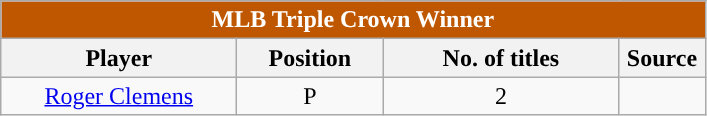<table class="wikitable" style="text-align:center">
<tr>
<td colspan="5" style= "background: #BF5700; color:white"><strong>MLB Triple Crown Winner</strong></td>
</tr>
<tr>
<th style="width:150px; ">Player</th>
<th style="width:90px; ">Position</th>
<th style="width:150px; ">No. of titles</th>
<th style="width:50px; ">Source</th>
</tr>
<tr>
<td><a href='#'>Roger Clemens</a></td>
<td>P</td>
<td>2</td>
<td></td>
</tr>
</table>
